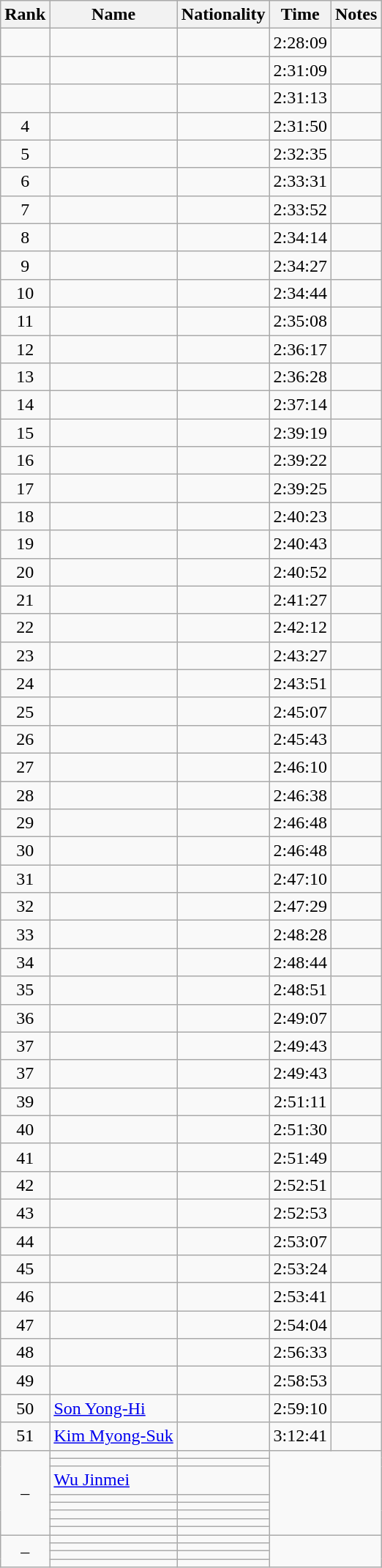<table class="wikitable sortable" style="text-align:center">
<tr>
<th scope="col">Rank</th>
<th scope="col">Name</th>
<th scope="col">Nationality</th>
<th scope="col">Time</th>
<th scope="col">Notes</th>
</tr>
<tr>
<td scope="row"></td>
<td align=left></td>
<td align=left></td>
<td>2:28:09</td>
<td></td>
</tr>
<tr>
<td scope="row"></td>
<td align=left></td>
<td align=left></td>
<td>2:31:09</td>
<td></td>
</tr>
<tr>
<td scope="row"></td>
<td align=left></td>
<td align=left></td>
<td>2:31:13</td>
<td><strong></strong></td>
</tr>
<tr>
<td scope="row">4</td>
<td align=left></td>
<td align=left></td>
<td>2:31:50</td>
<td></td>
</tr>
<tr>
<td scope="row">5</td>
<td align=left></td>
<td align=left></td>
<td>2:32:35</td>
<td></td>
</tr>
<tr>
<td scope="row">6</td>
<td align=left></td>
<td align=left></td>
<td>2:33:31</td>
<td></td>
</tr>
<tr>
<td scope="row">7</td>
<td align=left></td>
<td align=left></td>
<td>2:33:52</td>
<td></td>
</tr>
<tr>
<td scope="row">8</td>
<td align=left></td>
<td align=left></td>
<td>2:34:14</td>
<td><strong></strong></td>
</tr>
<tr>
<td scope="row">9</td>
<td align=left></td>
<td align=left></td>
<td>2:34:27</td>
<td></td>
</tr>
<tr>
<td scope="row">10</td>
<td align=left></td>
<td align=left></td>
<td>2:34:44</td>
<td></td>
</tr>
<tr>
<td scope="row">11</td>
<td align=left></td>
<td align=left></td>
<td>2:35:08</td>
<td></td>
</tr>
<tr>
<td scope="row">12</td>
<td align=left></td>
<td align=left></td>
<td>2:36:17</td>
<td></td>
</tr>
<tr>
<td scope="row">13</td>
<td align=left></td>
<td align=left></td>
<td>2:36:28</td>
<td></td>
</tr>
<tr>
<td scope="row">14</td>
<td align=left></td>
<td align=left></td>
<td>2:37:14</td>
<td></td>
</tr>
<tr>
<td scope="row">15</td>
<td align=left></td>
<td align=left></td>
<td>2:39:19</td>
<td></td>
</tr>
<tr>
<td scope="row">16</td>
<td align=left></td>
<td align=left></td>
<td>2:39:22</td>
<td></td>
</tr>
<tr>
<td scope="row">17</td>
<td align=left></td>
<td align=left></td>
<td>2:39:25</td>
<td></td>
</tr>
<tr>
<td scope="row">18</td>
<td align=left></td>
<td align=left></td>
<td>2:40:23</td>
<td></td>
</tr>
<tr>
<td scope="row">19</td>
<td align=left></td>
<td align=left></td>
<td>2:40:43</td>
<td></td>
</tr>
<tr>
<td scope="row">20</td>
<td align=left></td>
<td align=left></td>
<td>2:40:52</td>
<td></td>
</tr>
<tr>
<td scope="row">21</td>
<td align=left></td>
<td align=left></td>
<td>2:41:27</td>
<td></td>
</tr>
<tr>
<td scope="row">22</td>
<td align=left></td>
<td align=left></td>
<td>2:42:12</td>
<td></td>
</tr>
<tr>
<td scope="row">23</td>
<td align=left></td>
<td align=left></td>
<td>2:43:27</td>
<td></td>
</tr>
<tr>
<td scope="row">24</td>
<td align=left></td>
<td align=left></td>
<td>2:43:51</td>
<td></td>
</tr>
<tr>
<td scope="row">25</td>
<td align=left></td>
<td align=left></td>
<td>2:45:07</td>
<td></td>
</tr>
<tr>
<td scope="row">26</td>
<td align=left></td>
<td align=left></td>
<td>2:45:43</td>
<td></td>
</tr>
<tr>
<td scope="row">27</td>
<td align=left></td>
<td align=left></td>
<td>2:46:10</td>
<td></td>
</tr>
<tr>
<td scope="row">28</td>
<td align=left></td>
<td align=left></td>
<td>2:46:38</td>
<td></td>
</tr>
<tr>
<td scope="row">29</td>
<td align=left></td>
<td align=left></td>
<td>2:46:48</td>
<td></td>
</tr>
<tr>
<td scope="row">30</td>
<td align=left></td>
<td align=left></td>
<td>2:46:48</td>
<td></td>
</tr>
<tr>
<td scope="row">31</td>
<td align=left></td>
<td align=left></td>
<td>2:47:10</td>
<td></td>
</tr>
<tr>
<td scope="row">32</td>
<td align=left></td>
<td align=left></td>
<td>2:47:29</td>
<td></td>
</tr>
<tr>
<td scope="row">33</td>
<td align=left></td>
<td align=left></td>
<td>2:48:28</td>
<td></td>
</tr>
<tr>
<td scope="row">34</td>
<td align=left></td>
<td align=left></td>
<td>2:48:44</td>
<td></td>
</tr>
<tr>
<td scope="row">35</td>
<td align=left></td>
<td align=left></td>
<td>2:48:51</td>
<td></td>
</tr>
<tr>
<td scope="row">36</td>
<td align=left></td>
<td align=left></td>
<td>2:49:07</td>
<td></td>
</tr>
<tr>
<td scope="row">37</td>
<td align=left></td>
<td align=left></td>
<td>2:49:43</td>
<td></td>
</tr>
<tr>
<td scope="row">37</td>
<td align=left></td>
<td align=left></td>
<td>2:49:43</td>
<td></td>
</tr>
<tr>
<td scope="row">39</td>
<td align=left></td>
<td align=left></td>
<td>2:51:11</td>
<td></td>
</tr>
<tr>
<td scope="row">40</td>
<td align=left></td>
<td align=left></td>
<td>2:51:30</td>
<td></td>
</tr>
<tr>
<td scope="row">41</td>
<td align=left></td>
<td align=left></td>
<td>2:51:49</td>
<td></td>
</tr>
<tr>
<td scope="row">42</td>
<td align=left></td>
<td align=left></td>
<td>2:52:51</td>
<td></td>
</tr>
<tr>
<td scope="row">43</td>
<td align=left></td>
<td align=left></td>
<td>2:52:53</td>
<td></td>
</tr>
<tr>
<td scope="row">44</td>
<td align=left></td>
<td align=left></td>
<td>2:53:07</td>
<td></td>
</tr>
<tr>
<td scope="row">45</td>
<td align=left></td>
<td align=left></td>
<td>2:53:24</td>
<td></td>
</tr>
<tr>
<td scope="row">46</td>
<td align=left></td>
<td align=left></td>
<td>2:53:41</td>
<td></td>
</tr>
<tr>
<td scope="row">47</td>
<td align=left></td>
<td align=left></td>
<td>2:54:04</td>
<td></td>
</tr>
<tr>
<td scope="row">48</td>
<td align=left></td>
<td align=left></td>
<td>2:56:33</td>
<td></td>
</tr>
<tr>
<td scope="row">49</td>
<td align=left></td>
<td align=left></td>
<td>2:58:53</td>
<td></td>
</tr>
<tr>
<td scope="row">50</td>
<td align=left><a href='#'>Son Yong-Hi</a></td>
<td align=left></td>
<td>2:59:10</td>
<td></td>
</tr>
<tr>
<td scope="row">51</td>
<td align=left><a href='#'>Kim Myong-Suk</a></td>
<td align=left></td>
<td>3:12:41</td>
<td></td>
</tr>
<tr>
<td scope="row" rowspan=8>–</td>
<td align=left></td>
<td align=left></td>
<td rowspan=8 colspan=2></td>
</tr>
<tr>
<td align=left></td>
<td align=left></td>
</tr>
<tr>
<td align=left><a href='#'>Wu Jinmei</a></td>
<td align=left></td>
</tr>
<tr>
<td align=left></td>
<td align=left></td>
</tr>
<tr>
<td align=left></td>
<td align=left></td>
</tr>
<tr>
<td align=left></td>
<td align=left></td>
</tr>
<tr>
<td align=left></td>
<td align=left></td>
</tr>
<tr>
<td align=left></td>
<td align=left></td>
</tr>
<tr>
<td scope="row" rowspan=4>–</td>
<td align=left></td>
<td align=left></td>
<td rowspan=4 colspan=2></td>
</tr>
<tr>
<td align=left></td>
<td align=left></td>
</tr>
<tr>
<td align=left></td>
<td align=left></td>
</tr>
<tr>
<td align=left></td>
<td align=left></td>
</tr>
</table>
